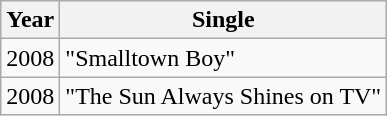<table class="wikitable">
<tr>
<th>Year</th>
<th>Single</th>
</tr>
<tr>
<td>2008</td>
<td>"Smalltown Boy"</td>
</tr>
<tr>
<td>2008</td>
<td>"The Sun Always Shines on TV"</td>
</tr>
</table>
